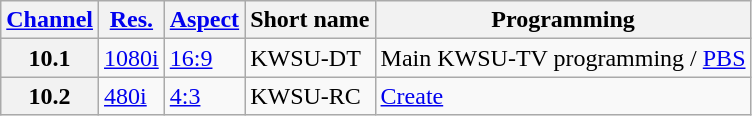<table class="wikitable">
<tr>
<th scope = "col"><a href='#'>Channel</a></th>
<th scope = "col"><a href='#'>Res.</a></th>
<th scope = "col"><a href='#'>Aspect</a></th>
<th scope = "col">Short name</th>
<th scope = "col">Programming</th>
</tr>
<tr>
<th scope = "row">10.1</th>
<td><a href='#'>1080i</a></td>
<td><a href='#'>16:9</a></td>
<td>KWSU-DT</td>
<td>Main KWSU-TV programming / <a href='#'>PBS</a></td>
</tr>
<tr>
<th scope = "row">10.2</th>
<td><a href='#'>480i</a></td>
<td><a href='#'>4:3</a></td>
<td>KWSU-RC</td>
<td><a href='#'>Create</a></td>
</tr>
</table>
